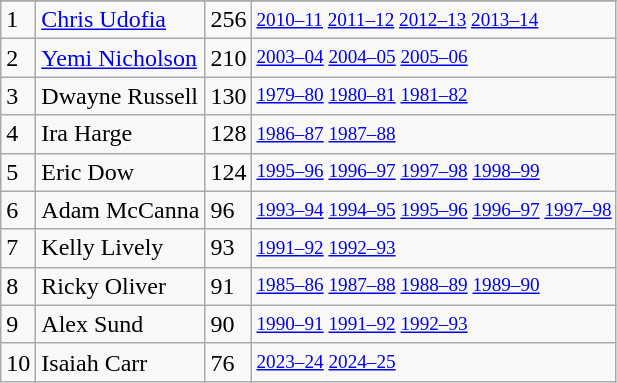<table class="wikitable">
<tr>
</tr>
<tr>
<td>1</td>
<td><a href='#'>Chris Udofia</a></td>
<td>256</td>
<td style="font-size:80%;"><a href='#'>2010–11</a> <a href='#'>2011–12</a> <a href='#'>2012–13</a> <a href='#'>2013–14</a></td>
</tr>
<tr>
<td>2</td>
<td><a href='#'>Yemi Nicholson</a></td>
<td>210</td>
<td style="font-size:80%;"><a href='#'>2003–04</a> <a href='#'>2004–05</a> <a href='#'>2005–06</a></td>
</tr>
<tr>
<td>3</td>
<td>Dwayne Russell</td>
<td>130</td>
<td style="font-size:80%;"><a href='#'>1979–80</a> <a href='#'>1980–81</a> <a href='#'>1981–82</a></td>
</tr>
<tr>
<td>4</td>
<td>Ira Harge</td>
<td>128</td>
<td style="font-size:80%;"><a href='#'>1986–87</a> <a href='#'>1987–88</a></td>
</tr>
<tr>
<td>5</td>
<td>Eric Dow</td>
<td>124</td>
<td style="font-size:80%;"><a href='#'>1995–96</a> <a href='#'>1996–97</a> <a href='#'>1997–98</a> <a href='#'>1998–99</a></td>
</tr>
<tr>
<td>6</td>
<td>Adam McCanna</td>
<td>96</td>
<td style="font-size:80%;"><a href='#'>1993–94</a> <a href='#'>1994–95</a> <a href='#'>1995–96</a> <a href='#'>1996–97</a> <a href='#'>1997–98</a></td>
</tr>
<tr>
<td>7</td>
<td>Kelly Lively</td>
<td>93</td>
<td style="font-size:80%;"><a href='#'>1991–92</a> <a href='#'>1992–93</a></td>
</tr>
<tr>
<td>8</td>
<td>Ricky Oliver</td>
<td>91</td>
<td style="font-size:80%;"><a href='#'>1985–86</a> <a href='#'>1987–88</a> <a href='#'>1988–89</a> <a href='#'>1989–90</a></td>
</tr>
<tr>
<td>9</td>
<td>Alex Sund</td>
<td>90</td>
<td style="font-size:80%;"><a href='#'>1990–91</a> <a href='#'>1991–92</a> <a href='#'>1992–93</a></td>
</tr>
<tr>
<td>10</td>
<td>Isaiah Carr</td>
<td>76</td>
<td style="font-size:80%;"><a href='#'>2023–24</a> <a href='#'>2024–25</a></td>
</tr>
</table>
